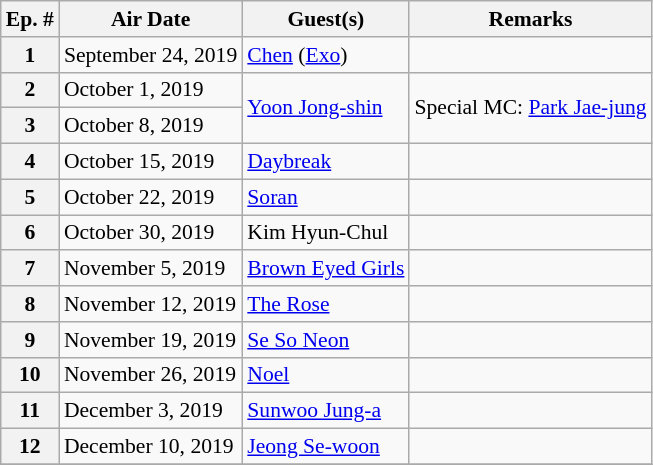<table class="wikitable" style = "font-size: 90%;">
<tr>
<th>Ep. #</th>
<th>Air Date</th>
<th>Guest(s)</th>
<th>Remarks</th>
</tr>
<tr>
<th>1</th>
<td>September 24, 2019</td>
<td><a href='#'>Chen</a> (<a href='#'>Exo</a>)</td>
<td></td>
</tr>
<tr>
<th>2</th>
<td>October 1, 2019</td>
<td rowspan="2"><a href='#'>Yoon Jong-shin</a></td>
<td rowspan="2">Special MC: <a href='#'>Park Jae-jung</a></td>
</tr>
<tr>
<th>3</th>
<td>October 8, 2019</td>
</tr>
<tr>
<th>4</th>
<td>October 15, 2019</td>
<td><a href='#'>Daybreak</a></td>
<td></td>
</tr>
<tr>
<th>5</th>
<td>October 22, 2019</td>
<td><a href='#'>Soran</a></td>
<td></td>
</tr>
<tr>
<th>6</th>
<td>October 30, 2019</td>
<td>Kim Hyun-Chul</td>
<td></td>
</tr>
<tr>
<th>7</th>
<td>November 5, 2019</td>
<td><a href='#'>Brown Eyed Girls</a></td>
<td></td>
</tr>
<tr>
<th>8</th>
<td>November 12, 2019</td>
<td><a href='#'>The Rose</a></td>
<td></td>
</tr>
<tr>
<th>9</th>
<td>November 19, 2019</td>
<td><a href='#'>Se So Neon</a></td>
<td></td>
</tr>
<tr>
<th>10</th>
<td>November 26, 2019</td>
<td><a href='#'>Noel</a></td>
<td></td>
</tr>
<tr>
<th>11</th>
<td>December 3, 2019</td>
<td><a href='#'>Sunwoo Jung-a</a></td>
<td></td>
</tr>
<tr>
<th>12</th>
<td>December 10, 2019</td>
<td><a href='#'>Jeong Se-woon</a></td>
<td></td>
</tr>
<tr>
</tr>
</table>
